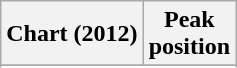<table class="wikitable plainrowheaders sortable">
<tr>
<th>Chart (2012)</th>
<th>Peak<br>position</th>
</tr>
<tr>
</tr>
<tr>
</tr>
<tr>
</tr>
<tr>
</tr>
<tr>
</tr>
</table>
